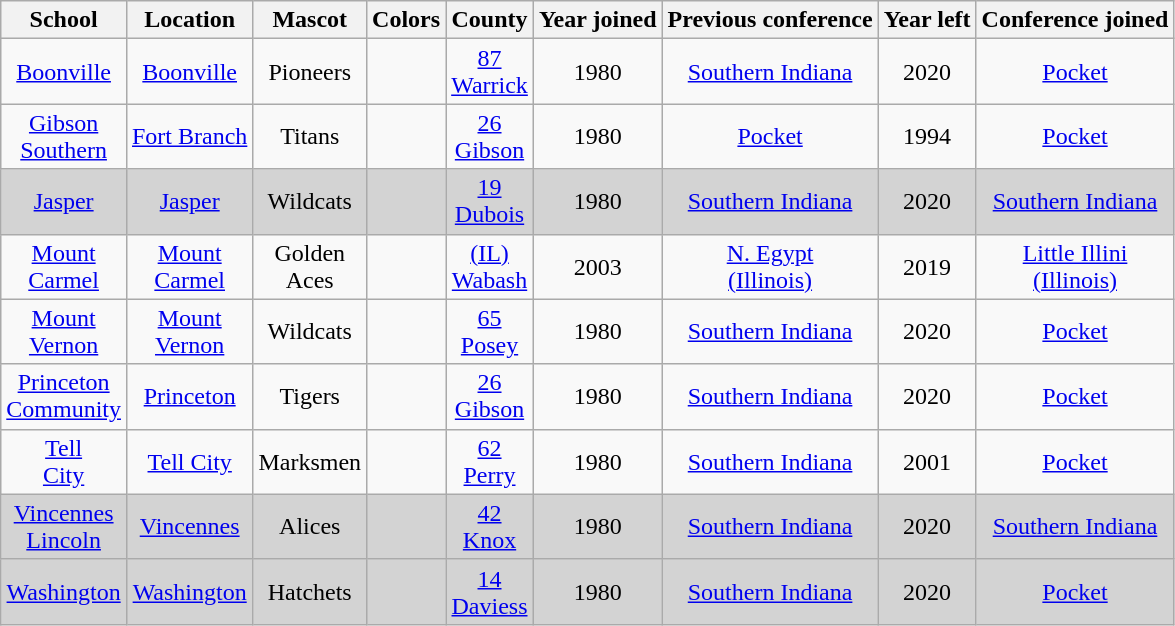<table class="wikitable" style="text-align:center;">
<tr>
<th>School</th>
<th>Location</th>
<th>Mascot</th>
<th>Colors</th>
<th>County</th>
<th>Year joined</th>
<th>Previous conference</th>
<th>Year left</th>
<th>Conference joined</th>
</tr>
<tr>
<td><a href='#'>Boonville</a></td>
<td><a href='#'>Boonville</a></td>
<td>Pioneers</td>
<td> </td>
<td><a href='#'>87 <br> Warrick</a></td>
<td>1980</td>
<td><a href='#'>Southern Indiana</a></td>
<td>2020</td>
<td><a href='#'>Pocket</a></td>
</tr>
<tr>
<td><a href='#'>Gibson <br> Southern</a></td>
<td><a href='#'>Fort Branch</a></td>
<td>Titans</td>
<td>  <br>  </td>
<td><a href='#'>26 <br> Gibson</a></td>
<td>1980</td>
<td><a href='#'>Pocket</a></td>
<td>1994</td>
<td><a href='#'>Pocket</a></td>
</tr>
<tr bgcolor=#D3D3D3>
<td><a href='#'>Jasper</a></td>
<td><a href='#'>Jasper</a></td>
<td>Wildcats</td>
<td> </td>
<td><a href='#'>19 <br> Dubois</a></td>
<td>1980</td>
<td><a href='#'>Southern Indiana</a></td>
<td>2020</td>
<td><a href='#'>Southern Indiana</a></td>
</tr>
<tr>
<td><a href='#'>Mount <br> Carmel</a></td>
<td><a href='#'>Mount <br> Carmel</a></td>
<td>Golden <br> Aces</td>
<td> </td>
<td><a href='#'>(IL) <br> Wabash</a></td>
<td>2003</td>
<td><a href='#'>N. Egypt <br> (Illinois)</a></td>
<td>2019</td>
<td><a href='#'>Little Illini <br> (Illinois)</a></td>
</tr>
<tr>
<td><a href='#'>Mount <br> Vernon</a></td>
<td><a href='#'>Mount <br> Vernon</a></td>
<td>Wildcats</td>
<td> </td>
<td><a href='#'>65 <br> Posey</a></td>
<td>1980</td>
<td><a href='#'>Southern Indiana</a></td>
<td>2020</td>
<td><a href='#'>Pocket</a></td>
</tr>
<tr>
<td><a href='#'>Princeton <br> Community</a></td>
<td><a href='#'>Princeton</a></td>
<td>Tigers</td>
<td>  </td>
<td><a href='#'>26 <br> Gibson</a></td>
<td>1980</td>
<td><a href='#'>Southern Indiana</a></td>
<td>2020</td>
<td><a href='#'>Pocket</a></td>
</tr>
<tr>
<td><a href='#'>Tell <br> City</a></td>
<td><a href='#'>Tell City</a></td>
<td>Marksmen</td>
<td> </td>
<td><a href='#'>62 <br> Perry</a></td>
<td>1980</td>
<td><a href='#'>Southern Indiana</a></td>
<td>2001</td>
<td><a href='#'>Pocket</a></td>
</tr>
<tr bgcolor=#D3D3D3>
<td><a href='#'>Vincennes <br> Lincoln</a></td>
<td><a href='#'>Vincennes</a></td>
<td>Alices</td>
<td>  </td>
<td><a href='#'>42 <br>Knox</a></td>
<td>1980</td>
<td><a href='#'>Southern Indiana</a></td>
<td>2020</td>
<td><a href='#'>Southern Indiana</a></td>
</tr>
<tr bgcolor=#D3D3D3>
<td><a href='#'>Washington</a></td>
<td><a href='#'>Washington</a></td>
<td>Hatchets</td>
<td> </td>
<td><a href='#'>14 <br> Daviess</a></td>
<td>1980</td>
<td><a href='#'>Southern Indiana</a></td>
<td>2020</td>
<td><a href='#'>Pocket</a></td>
</tr>
</table>
